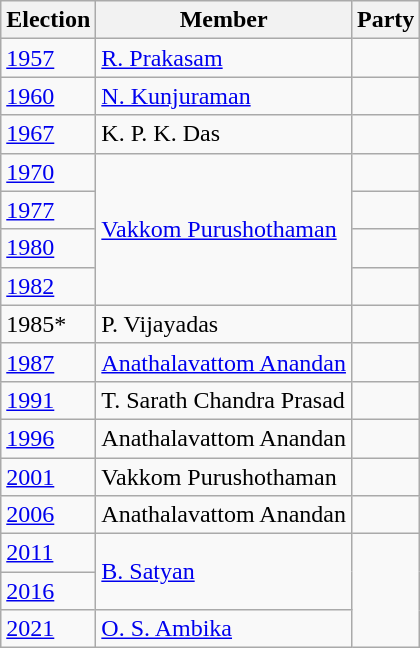<table class="wikitable sortable">
<tr>
<th>Election</th>
<th>Member</th>
<th colspan="2">Party</th>
</tr>
<tr>
<td><a href='#'>1957</a></td>
<td><a href='#'>R. Prakasam</a></td>
<td></td>
</tr>
<tr>
<td><a href='#'>1960</a></td>
<td><a href='#'>N. Kunjuraman</a></td>
<td></td>
</tr>
<tr>
<td><a href='#'>1967</a></td>
<td>K. P. K. Das</td>
<td></td>
</tr>
<tr>
<td><a href='#'>1970</a></td>
<td rowspan="4"><a href='#'>Vakkom Purushothaman</a></td>
<td></td>
</tr>
<tr>
<td><a href='#'>1977</a></td>
</tr>
<tr>
<td><a href='#'>1980</a></td>
<td></td>
</tr>
<tr>
<td><a href='#'>1982</a></td>
<td></td>
</tr>
<tr>
<td>1985*</td>
<td>P. Vijayadas</td>
<td></td>
</tr>
<tr>
<td><a href='#'>1987</a></td>
<td><a href='#'>Anathalavattom Anandan</a></td>
<td></td>
</tr>
<tr>
<td><a href='#'>1991</a></td>
<td>T. Sarath Chandra Prasad</td>
<td></td>
</tr>
<tr>
<td><a href='#'>1996</a></td>
<td>Anathalavattom Anandan</td>
<td></td>
</tr>
<tr>
<td><a href='#'>2001</a></td>
<td>Vakkom Purushothaman</td>
<td></td>
</tr>
<tr>
<td><a href='#'>2006</a></td>
<td>Anathalavattom Anandan</td>
<td></td>
</tr>
<tr>
<td><a href='#'>2011</a></td>
<td rowspan="2"><a href='#'>B. Satyan</a></td>
</tr>
<tr>
<td><a href='#'>2016</a></td>
</tr>
<tr>
<td><a href='#'>2021</a></td>
<td rowspan="2"><a href='#'>O. S. Ambika</a></td>
</tr>
</table>
